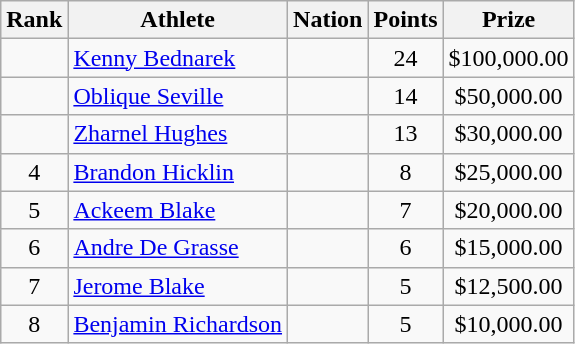<table class="wikitable mw-datatable sortable" style="text-align:center;">
<tr>
<th scope="col" style="width: 10px;">Rank</th>
<th scope="col">Athlete</th>
<th scope="col">Nation</th>
<th scope="col">Points</th>
<th scope="col">Prize</th>
</tr>
<tr>
<td></td>
<td align=left><a href='#'>Kenny Bednarek</a> </td>
<td align=left></td>
<td>24</td>
<td>$100,000.00</td>
</tr>
<tr>
<td></td>
<td align=left><a href='#'>Oblique Seville</a> </td>
<td align=left></td>
<td>14</td>
<td>$50,000.00</td>
</tr>
<tr>
<td></td>
<td align=left><a href='#'>Zharnel Hughes</a> </td>
<td align=left></td>
<td>13</td>
<td>$30,000.00</td>
</tr>
<tr>
<td>4</td>
<td align=left><a href='#'>Brandon Hicklin</a> </td>
<td align=left></td>
<td>8</td>
<td>$25,000.00</td>
</tr>
<tr>
<td>5</td>
<td align=left><a href='#'>Ackeem Blake</a> </td>
<td align=left></td>
<td>7</td>
<td>$20,000.00</td>
</tr>
<tr>
<td>6</td>
<td align=left><a href='#'>Andre De Grasse</a> </td>
<td align=left></td>
<td>6</td>
<td>$15,000.00</td>
</tr>
<tr>
<td>7</td>
<td align=left><a href='#'>Jerome Blake</a> </td>
<td align=left></td>
<td>5</td>
<td>$12,500.00</td>
</tr>
<tr>
<td>8</td>
<td align=left><a href='#'>Benjamin Richardson</a> </td>
<td align=left></td>
<td>5</td>
<td>$10,000.00</td>
</tr>
</table>
